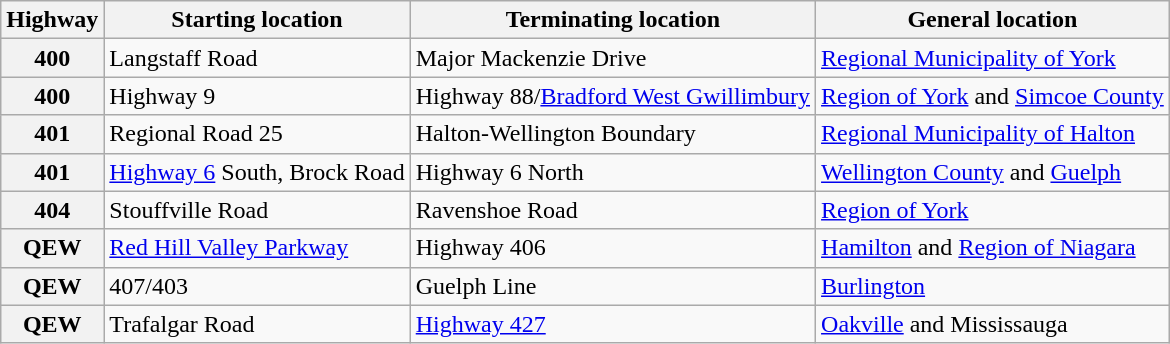<table class="wikitable plainrowheaders">
<tr>
<th scope = "col">Highway</th>
<th scope = "col">Starting location</th>
<th scope = "col">Terminating location</th>
<th scope = "col">General location</th>
</tr>
<tr>
<th scope = "row">400</th>
<td>Langstaff Road</td>
<td>Major Mackenzie Drive</td>
<td><a href='#'>Regional Municipality of York</a></td>
</tr>
<tr>
<th scope = "row">400</th>
<td>Highway 9</td>
<td>Highway 88/<a href='#'>Bradford West Gwillimbury</a></td>
<td><a href='#'>Region of York</a> and <a href='#'>Simcoe County</a></td>
</tr>
<tr>
<th scope = "row">401</th>
<td>Regional Road 25</td>
<td>Halton-Wellington Boundary</td>
<td><a href='#'>Regional Municipality of Halton</a></td>
</tr>
<tr>
<th scope = "row">401</th>
<td><a href='#'>Highway 6</a> South, Brock Road</td>
<td>Highway 6 North</td>
<td><a href='#'>Wellington County</a> and <a href='#'>Guelph</a></td>
</tr>
<tr>
<th scope = "row">404</th>
<td>Stouffville Road</td>
<td>Ravenshoe Road</td>
<td><a href='#'>Region of York</a></td>
</tr>
<tr>
<th scope = "row">QEW</th>
<td><a href='#'>Red Hill Valley Parkway</a></td>
<td>Highway 406</td>
<td><a href='#'>Hamilton</a> and <a href='#'>Region of Niagara</a></td>
</tr>
<tr>
<th scope = "row">QEW</th>
<td>407/403</td>
<td>Guelph Line</td>
<td><a href='#'>Burlington</a></td>
</tr>
<tr>
<th scope = "row">QEW</th>
<td>Trafalgar Road</td>
<td><a href='#'>Highway 427</a></td>
<td><a href='#'>Oakville</a> and Mississauga</td>
</tr>
</table>
